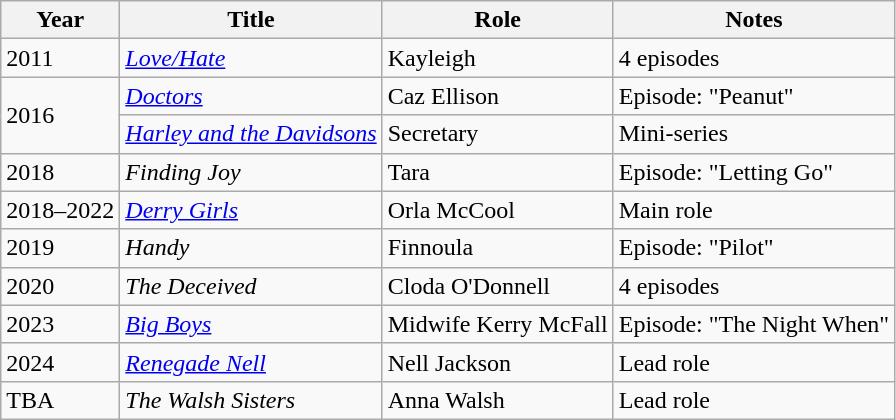<table class="wikitable">
<tr>
<th>Year</th>
<th>Title</th>
<th>Role</th>
<th>Notes</th>
</tr>
<tr>
<td>2011</td>
<td><em><a href='#'>Love/Hate</a></em></td>
<td>Kayleigh</td>
<td>4 episodes</td>
</tr>
<tr>
<td rowspan="2">2016</td>
<td><em><a href='#'>Doctors</a></em></td>
<td>Caz Ellison</td>
<td>Episode: "Peanut"</td>
</tr>
<tr>
<td><em><a href='#'>Harley and the Davidsons</a></em></td>
<td>Secretary</td>
<td>Mini-series</td>
</tr>
<tr>
<td>2018</td>
<td><em>Finding Joy</em></td>
<td>Tara</td>
<td>Episode: "Letting Go"</td>
</tr>
<tr>
<td>2018–2022</td>
<td><em><a href='#'>Derry Girls</a></em></td>
<td>Orla McCool</td>
<td>Main role</td>
</tr>
<tr>
<td>2019</td>
<td><em>Handy</em></td>
<td>Finnoula</td>
<td>Episode: "Pilot"</td>
</tr>
<tr>
<td>2020</td>
<td><em>The Deceived</em></td>
<td>Cloda O'Donnell</td>
<td>4 episodes</td>
</tr>
<tr>
<td>2023</td>
<td><em><a href='#'>Big Boys</a></em></td>
<td>Midwife Kerry McFall</td>
<td>Episode: "The Night When"</td>
</tr>
<tr>
<td>2024</td>
<td><em><a href='#'>Renegade Nell</a></em></td>
<td>Nell Jackson</td>
<td>Lead role</td>
</tr>
<tr>
<td>TBA</td>
<td><em>The Walsh Sisters</em></td>
<td>Anna Walsh</td>
<td>Lead role</td>
</tr>
</table>
